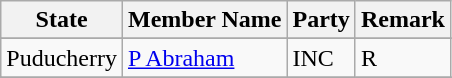<table class="wikitable sortable">
<tr>
<th>State</th>
<th>Member Name</th>
<th>Party</th>
<th>Remark</th>
</tr>
<tr>
</tr>
<tr>
<td>Puducherry</td>
<td><a href='#'>P Abraham</a></td>
<td>INC</td>
<td>R</td>
</tr>
<tr>
</tr>
<tr>
</tr>
</table>
